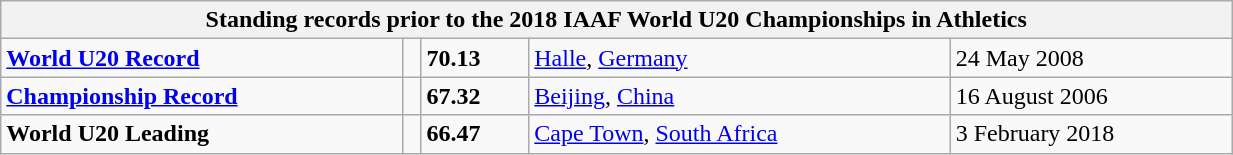<table class="wikitable" width=65%>
<tr>
<th colspan="5">Standing records prior to the 2018 IAAF World U20 Championships in Athletics</th>
</tr>
<tr>
<td><strong><a href='#'>World U20 Record</a></strong></td>
<td></td>
<td><strong>70.13</strong></td>
<td><a href='#'>Halle</a>, <a href='#'>Germany</a></td>
<td>24 May 2008</td>
</tr>
<tr>
<td><strong><a href='#'>Championship Record</a></strong></td>
<td></td>
<td><strong>67.32</strong></td>
<td><a href='#'>Beijing</a>, <a href='#'>China</a></td>
<td>16 August 2006</td>
</tr>
<tr>
<td><strong>World U20 Leading</strong></td>
<td></td>
<td><strong>66.47</strong></td>
<td><a href='#'>Cape Town</a>, <a href='#'>South Africa</a></td>
<td>3 February 2018</td>
</tr>
</table>
